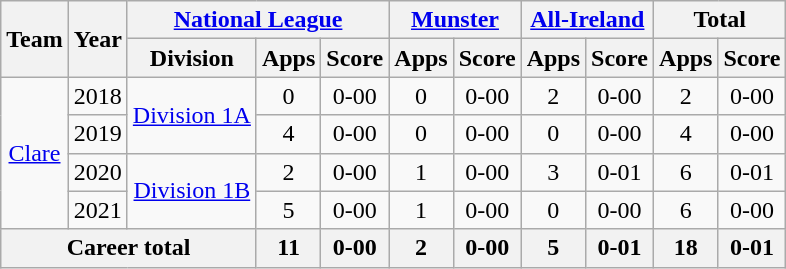<table class="wikitable" style="text-align:center">
<tr>
<th rowspan="2">Team</th>
<th rowspan="2">Year</th>
<th colspan="3"><a href='#'>National League</a></th>
<th colspan="2"><a href='#'>Munster</a></th>
<th colspan="2"><a href='#'>All-Ireland</a></th>
<th colspan="2">Total</th>
</tr>
<tr>
<th>Division</th>
<th>Apps</th>
<th>Score</th>
<th>Apps</th>
<th>Score</th>
<th>Apps</th>
<th>Score</th>
<th>Apps</th>
<th>Score</th>
</tr>
<tr>
<td rowspan="4"><a href='#'>Clare</a></td>
<td>2018</td>
<td rowspan="2"><a href='#'>Division 1A</a></td>
<td>0</td>
<td>0-00</td>
<td>0</td>
<td>0-00</td>
<td>2</td>
<td>0-00</td>
<td>2</td>
<td>0-00</td>
</tr>
<tr>
<td>2019</td>
<td>4</td>
<td>0-00</td>
<td>0</td>
<td>0-00</td>
<td>0</td>
<td>0-00</td>
<td>4</td>
<td>0-00</td>
</tr>
<tr>
<td>2020</td>
<td rowspan="2"><a href='#'>Division 1B</a></td>
<td>2</td>
<td>0-00</td>
<td>1</td>
<td>0-00</td>
<td>3</td>
<td>0-01</td>
<td>6</td>
<td>0-01</td>
</tr>
<tr>
<td>2021</td>
<td>5</td>
<td>0-00</td>
<td>1</td>
<td>0-00</td>
<td>0</td>
<td>0-00</td>
<td>6</td>
<td>0-00</td>
</tr>
<tr>
<th colspan="3">Career total</th>
<th>11</th>
<th>0-00</th>
<th>2</th>
<th>0-00</th>
<th>5</th>
<th>0-01</th>
<th>18</th>
<th>0-01</th>
</tr>
</table>
